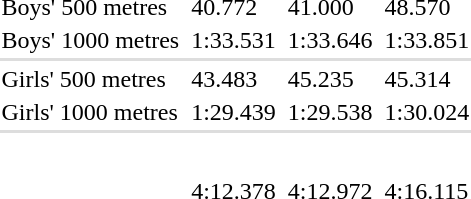<table>
<tr>
<td>Boys' 500 metres<br></td>
<td></td>
<td>40.772</td>
<td></td>
<td>41.000</td>
<td></td>
<td>48.570</td>
</tr>
<tr>
<td>Boys' 1000 metres<br></td>
<td></td>
<td>1:33.531</td>
<td></td>
<td>1:33.646</td>
<td></td>
<td>1:33.851</td>
</tr>
<tr bgcolor=#DDDDDD>
<td colspan=7></td>
</tr>
<tr>
<td>Girls' 500 metres<br></td>
<td></td>
<td>43.483</td>
<td></td>
<td>45.235</td>
<td></td>
<td>45.314</td>
</tr>
<tr>
<td>Girls' 1000 metres<br></td>
<td></td>
<td>1:29.439</td>
<td></td>
<td>1:29.538</td>
<td></td>
<td>1:30.024</td>
</tr>
<tr bgcolor=#DDDDDD>
<td colspan=7></td>
</tr>
<tr>
<td><br></td>
<td><br><br><br><br></td>
<td>4:12.378</td>
<td><br><br><br><br></td>
<td>4:12.972</td>
<td><br><br><br><br></td>
<td>4:16.115</td>
</tr>
</table>
